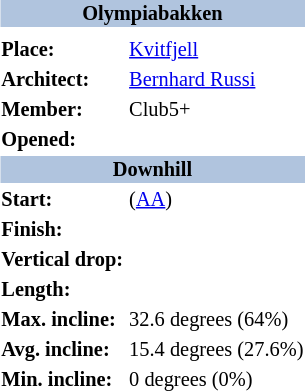<table border=0 class="toccolours float-right" align="right" style="margin:0 0 0.5em 1em; font-size: 85%;">
<tr>
<th bgcolor=#b0c4de colspan=2 align="center">Olympiabakken</th>
</tr>
<tr>
<td align="center" colspan=2></td>
</tr>
<tr>
<td><strong>Place:</strong></td>
<td> <a href='#'>Kvitfjell</a></td>
</tr>
<tr>
<td><strong>Architect:</strong></td>
<td><a href='#'>Bernhard Russi</a></td>
</tr>
<tr>
<td><strong>Member:</strong></td>
<td>Club5+</td>
</tr>
<tr>
<td><strong>Opened:</strong></td>
<td></td>
</tr>
<tr>
<th bgcolor=#b0c4de colspan=2 align="center">Downhill</th>
</tr>
<tr>
<td><strong>Start:</strong></td>
<td> (<a href='#'>AA</a>)</td>
</tr>
<tr>
<td><strong>Finish:</strong></td>
<td></td>
</tr>
<tr>
<td><strong>Vertical drop:</strong></td>
<td></td>
</tr>
<tr>
<td><strong>Length:</strong></td>
<td></td>
</tr>
<tr>
<td><strong>Max. incline:</strong></td>
<td>32.6 degrees (64%)</td>
</tr>
<tr>
<td><strong>Avg. incline:</strong></td>
<td>15.4 degrees (27.6%)</td>
</tr>
<tr>
<td><strong>Min. incline:</strong></td>
<td>0 degrees (0%)</td>
</tr>
</table>
